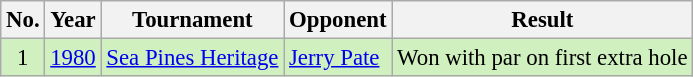<table class="wikitable" style="font-size:95%;">
<tr>
<th>No.</th>
<th>Year</th>
<th>Tournament</th>
<th>Opponent</th>
<th>Result</th>
</tr>
<tr style="background:#D0F0C0;">
<td align=center>1</td>
<td><a href='#'>1980</a></td>
<td><a href='#'>Sea Pines Heritage</a></td>
<td> <a href='#'>Jerry Pate</a></td>
<td>Won with par on first extra hole</td>
</tr>
</table>
